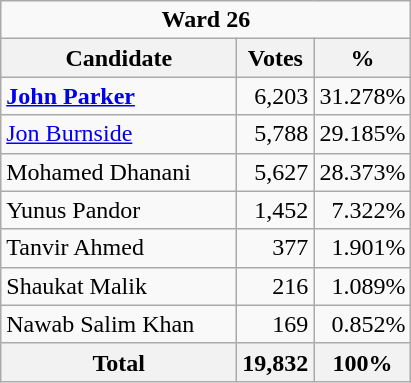<table class="wikitable">
<tr>
<td Colspan="3" align="center"><strong>Ward 26</strong></td>
</tr>
<tr>
<th bgcolor="#DDDDFF" width="150px">Candidate</th>
<th bgcolor="#DDDDFF">Votes</th>
<th bgcolor="#DDDDFF">%</th>
</tr>
<tr>
<td><strong><a href='#'>John Parker</a></strong></td>
<td align=right>6,203</td>
<td align=right>31.278%</td>
</tr>
<tr>
<td><a href='#'>Jon Burnside</a></td>
<td align=right>5,788</td>
<td align=right>29.185%</td>
</tr>
<tr>
<td>Mohamed Dhanani</td>
<td align=right>5,627</td>
<td align=right>28.373%</td>
</tr>
<tr>
<td>Yunus Pandor</td>
<td align=right>1,452</td>
<td align=right>7.322%</td>
</tr>
<tr>
<td>Tanvir Ahmed</td>
<td align=right>377</td>
<td align=right>1.901%</td>
</tr>
<tr>
<td>Shaukat Malik</td>
<td align=right>216</td>
<td align=right>1.089%</td>
</tr>
<tr>
<td>Nawab Salim Khan</td>
<td align=right>169</td>
<td align=right>0.852%</td>
</tr>
<tr>
<th>Total</th>
<th align=right>19,832</th>
<th align=right>100%</th>
</tr>
</table>
